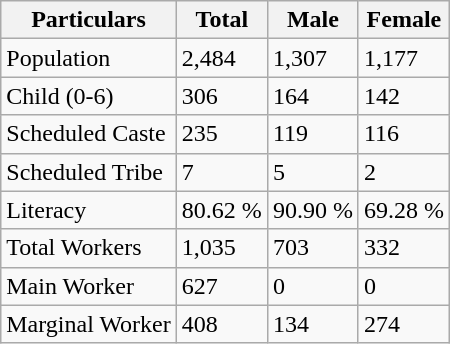<table class="wikitable floatright">
<tr>
<th>Particulars</th>
<th>Total</th>
<th>Male</th>
<th>Female</th>
</tr>
<tr>
<td>Population</td>
<td>2,484</td>
<td>1,307</td>
<td>1,177</td>
</tr>
<tr>
<td>Child (0-6)</td>
<td>306</td>
<td>164</td>
<td>142</td>
</tr>
<tr>
<td>Scheduled Caste</td>
<td>235</td>
<td>119</td>
<td>116</td>
</tr>
<tr>
<td>Scheduled Tribe</td>
<td>7</td>
<td>5</td>
<td>2</td>
</tr>
<tr>
<td>Literacy</td>
<td>80.62 %</td>
<td>90.90 %</td>
<td>69.28 %</td>
</tr>
<tr>
<td>Total Workers</td>
<td>1,035</td>
<td>703</td>
<td>332</td>
</tr>
<tr>
<td>Main Worker</td>
<td>627</td>
<td>0</td>
<td>0</td>
</tr>
<tr>
<td>Marginal Worker</td>
<td>408</td>
<td>134</td>
<td>274</td>
</tr>
</table>
